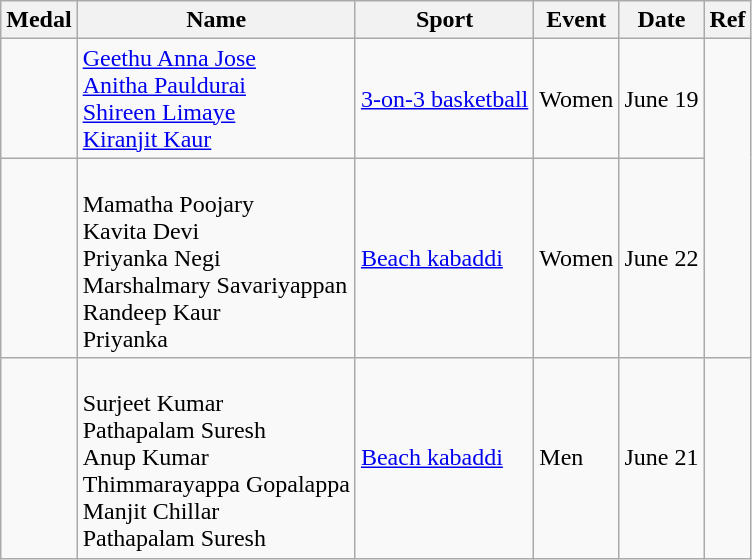<table class="wikitable sortable">
<tr>
<th>Medal</th>
<th>Name</th>
<th>Sport</th>
<th>Event</th>
<th>Date</th>
<th>Ref</th>
</tr>
<tr>
<td></td>
<td><a href='#'>Geethu Anna Jose</a><br><a href='#'>Anitha Pauldurai</a><br><a href='#'>Shireen Limaye</a><br><a href='#'>Kiranjit Kaur</a></td>
<td><a href='#'>3-on-3 basketball</a></td>
<td>Women</td>
<td>June 19</td>
<td rowspan=2></td>
</tr>
<tr>
<td></td>
<td><br>Mamatha Poojary<br>Kavita Devi<br>Priyanka Negi<br>Marshalmary Savariyappan<br>Randeep Kaur<br>Priyanka</td>
<td><a href='#'>Beach kabaddi</a></td>
<td>Women</td>
<td>June 22</td>
</tr>
<tr>
<td></td>
<td><br>Surjeet Kumar<br>Pathapalam Suresh<br>Anup Kumar<br>Thimmarayappa Gopalappa<br>Manjit Chillar<br>Pathapalam Suresh</td>
<td><a href='#'>Beach kabaddi</a></td>
<td>Men</td>
<td>June 21</td>
<td></td>
</tr>
</table>
